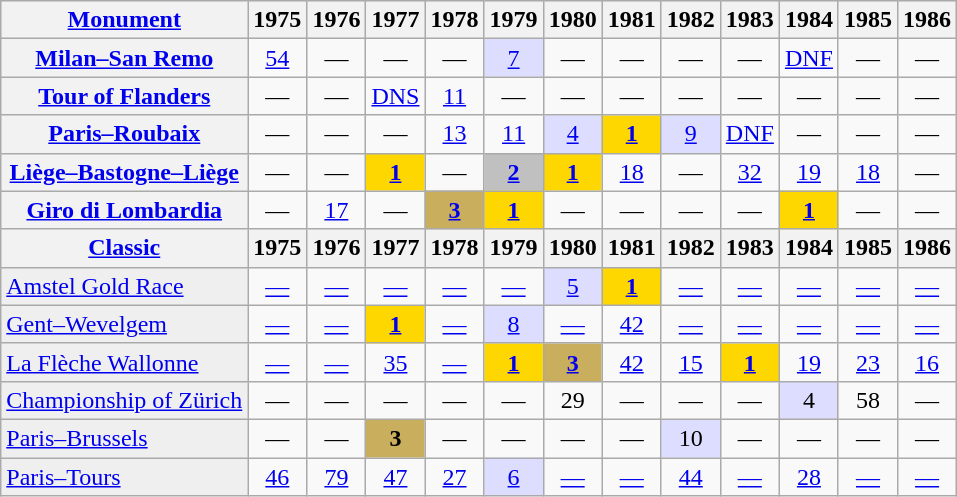<table class="wikitable plainrowheaders">
<tr style="background:#eee;">
<th scope="col"><a href='#'>Monument</a></th>
<th scope="col">1975</th>
<th scope="col">1976</th>
<th scope="col">1977</th>
<th scope="col">1978</th>
<th scope="col">1979</th>
<th scope="col">1980</th>
<th scope="col">1981</th>
<th scope="col">1982</th>
<th scope="col">1983</th>
<th scope="col">1984</th>
<th scope="col">1985</th>
<th scope="col">1986</th>
</tr>
<tr style="text-align:center;">
<th scope="row"><a href='#'>Milan–San Remo</a></th>
<td><a href='#'>54</a></td>
<td>—</td>
<td>—</td>
<td>—</td>
<td style="background:#ddf;"><a href='#'>7</a></td>
<td>—</td>
<td>—</td>
<td>—</td>
<td>—</td>
<td><a href='#'>DNF</a></td>
<td>—</td>
<td>—</td>
</tr>
<tr style="text-align:center;">
<th scope="row"><a href='#'>Tour of Flanders</a></th>
<td>—</td>
<td>—</td>
<td><a href='#'>DNS</a></td>
<td><a href='#'>11</a></td>
<td>—</td>
<td>—</td>
<td>—</td>
<td>—</td>
<td>—</td>
<td>—</td>
<td>—</td>
<td>—</td>
</tr>
<tr style="text-align:center;">
<th scope="row"><a href='#'>Paris–Roubaix</a></th>
<td>—</td>
<td>—</td>
<td>—</td>
<td><a href='#'>13</a></td>
<td><a href='#'>11</a></td>
<td style="background:#ddf;"><a href='#'>4</a></td>
<td style="background:gold;"><a href='#'><strong>1</strong></a></td>
<td style="background:#ddf;"><a href='#'>9</a></td>
<td><a href='#'>DNF</a></td>
<td>—</td>
<td>—</td>
<td>—</td>
</tr>
<tr style="text-align:center;">
<th scope="row"><a href='#'>Liège–Bastogne–Liège</a></th>
<td>—</td>
<td>—</td>
<td style="background:gold;"><a href='#'><strong>1</strong></a></td>
<td>—</td>
<td style="background:silver;"><a href='#'><strong>2</strong></a></td>
<td style="background:gold;"><a href='#'><strong>1</strong></a></td>
<td><a href='#'>18</a></td>
<td>—</td>
<td><a href='#'>32</a></td>
<td><a href='#'>19</a></td>
<td><a href='#'>18</a></td>
<td>—</td>
</tr>
<tr style="text-align:center;">
<th scope="row"><a href='#'>Giro di Lombardia</a></th>
<td>—</td>
<td><a href='#'>17</a></td>
<td>—</td>
<td style="background:#C9AE5D;"><a href='#'><strong>3</strong></a></td>
<td style="background:gold;"><a href='#'><strong>1</strong></a></td>
<td>—</td>
<td>—</td>
<td>—</td>
<td>—</td>
<td style="background:gold;"><a href='#'><strong>1</strong></a></td>
<td>—</td>
<td>—</td>
</tr>
<tr>
<th><a href='#'>Classic</a></th>
<th scope="col">1975</th>
<th scope="col">1976</th>
<th scope="col">1977</th>
<th scope="col">1978</th>
<th scope="col">1979</th>
<th scope="col">1980</th>
<th scope="col">1981</th>
<th scope="col">1982</th>
<th scope="col">1983</th>
<th scope="col">1984</th>
<th scope="col">1985</th>
<th scope="col">1986</th>
</tr>
<tr align="center">
<td style="text-align:left; background:#efefef;"><a href='#'>Amstel Gold Race</a></td>
<td><a href='#'>—</a></td>
<td><a href='#'>—</a></td>
<td><a href='#'>—</a></td>
<td><a href='#'>—</a></td>
<td><a href='#'>—</a></td>
<td style="background:#ddf;"><a href='#'>5</a></td>
<td style="background:gold;"><a href='#'><strong>1</strong></a></td>
<td><a href='#'>—</a></td>
<td><a href='#'>—</a></td>
<td><a href='#'>—</a></td>
<td><a href='#'>—</a></td>
<td><a href='#'>—</a></td>
</tr>
<tr align="center">
<td style="text-align:left; background:#efefef;"><a href='#'>Gent–Wevelgem</a></td>
<td><a href='#'>—</a></td>
<td><a href='#'>—</a></td>
<td style="background:gold;"><a href='#'><strong>1</strong></a></td>
<td><a href='#'>—</a></td>
<td style="background:#ddf;"><a href='#'>8</a></td>
<td><a href='#'>—</a></td>
<td><a href='#'>42</a></td>
<td><a href='#'>—</a></td>
<td><a href='#'>—</a></td>
<td><a href='#'>—</a></td>
<td><a href='#'>—</a></td>
<td><a href='#'>—</a></td>
</tr>
<tr align="center">
<td style="text-align:left; background:#efefef;"><a href='#'>La Flèche Wallonne</a></td>
<td><a href='#'>—</a></td>
<td><a href='#'>—</a></td>
<td><a href='#'>35</a></td>
<td><a href='#'>—</a></td>
<td style="background:gold;"><a href='#'><strong>1</strong></a></td>
<td style="background:#C9AE5D;"><a href='#'><strong>3</strong></a></td>
<td><a href='#'>42</a></td>
<td><a href='#'>15</a></td>
<td style="background:gold;"><a href='#'><strong>1</strong></a></td>
<td><a href='#'>19</a></td>
<td><a href='#'>23</a></td>
<td><a href='#'>16</a></td>
</tr>
<tr align="center">
<td style="text-align:left; background:#efefef;"><a href='#'>Championship of Zürich</a></td>
<td>—</td>
<td>—</td>
<td>—</td>
<td>—</td>
<td>—</td>
<td>29</td>
<td>—</td>
<td>—</td>
<td>—</td>
<td style="background:#ddf;">4</td>
<td>58</td>
<td>—</td>
</tr>
<tr align="center">
<td style="text-align:left; background:#efefef;"><a href='#'>Paris–Brussels</a></td>
<td>—</td>
<td>—</td>
<td style="background:#C9AE5D;"><strong>3</strong></td>
<td>—</td>
<td>—</td>
<td>—</td>
<td>—</td>
<td style="background:#ddf;">10</td>
<td>—</td>
<td>—</td>
<td>—</td>
<td>—</td>
</tr>
<tr align="center">
<td style="text-align:left; background:#efefef;"><a href='#'>Paris–Tours</a></td>
<td><a href='#'>46</a></td>
<td><a href='#'>79</a></td>
<td><a href='#'>47</a></td>
<td><a href='#'>27</a></td>
<td style="background:#ddf;"><a href='#'>6</a></td>
<td><a href='#'>—</a></td>
<td><a href='#'>—</a></td>
<td><a href='#'>44</a></td>
<td><a href='#'>—</a></td>
<td><a href='#'>28</a></td>
<td><a href='#'>—</a></td>
<td><a href='#'>—</a></td>
</tr>
</table>
